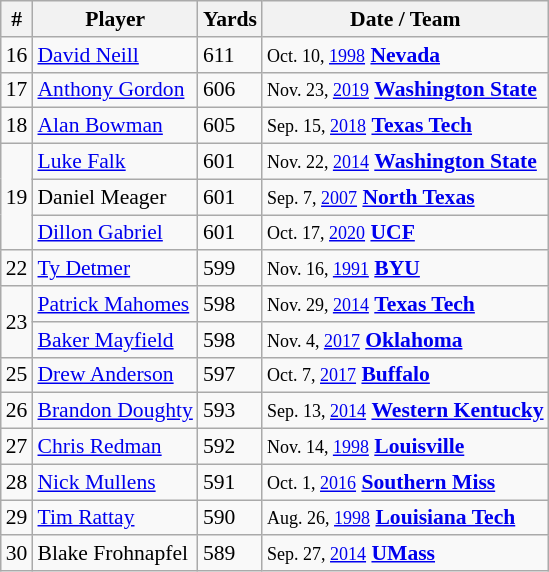<table class="wikitable" style="font-size:90%; white-space: nowrap;">
<tr>
<th>#</th>
<th>Player</th>
<th>Yards</th>
<th>Date / Team</th>
</tr>
<tr>
<td>16</td>
<td><a href='#'>David Neill</a></td>
<td>611</td>
<td><small> Oct. 10, <a href='#'>1998</a></small> <strong><a href='#'>Nevada</a></strong></td>
</tr>
<tr>
<td>17</td>
<td><a href='#'>Anthony Gordon</a></td>
<td>606</td>
<td><small> Nov. 23, <a href='#'>2019</a></small> <strong><a href='#'>Washington State</a></strong></td>
</tr>
<tr>
<td>18</td>
<td><a href='#'>Alan Bowman</a></td>
<td>605</td>
<td><small> Sep. 15, <a href='#'>2018</a></small> <strong><a href='#'>Texas Tech</a></strong></td>
</tr>
<tr>
<td rowspan=3>19</td>
<td><a href='#'>Luke Falk</a></td>
<td>601</td>
<td><small> Nov. 22, <a href='#'>2014</a></small> <strong><a href='#'>Washington State</a></strong></td>
</tr>
<tr>
<td>Daniel Meager</td>
<td>601</td>
<td><small> Sep. 7, <a href='#'>2007</a></small> <strong><a href='#'>North Texas</a></strong></td>
</tr>
<tr>
<td><a href='#'>Dillon Gabriel</a></td>
<td>601</td>
<td><small> Oct. 17, <a href='#'>2020</a></small> <strong><a href='#'>UCF</a></strong></td>
</tr>
<tr>
<td>22</td>
<td><a href='#'>Ty Detmer</a></td>
<td>599</td>
<td><small> Nov. 16, <a href='#'>1991</a></small> <strong><a href='#'>BYU</a></strong></td>
</tr>
<tr>
<td rowspan= 2>23</td>
<td><a href='#'>Patrick Mahomes</a></td>
<td>598</td>
<td><small> Nov. 29, <a href='#'>2014</a></small> <strong><a href='#'>Texas Tech</a></strong></td>
</tr>
<tr>
<td><a href='#'>Baker Mayfield</a></td>
<td>598</td>
<td><small> Nov. 4, <a href='#'>2017</a></small> <strong><a href='#'>Oklahoma</a></strong></td>
</tr>
<tr>
<td>25</td>
<td><a href='#'>Drew Anderson</a></td>
<td>597</td>
<td><small> Oct. 7, <a href='#'>2017</a></small> <strong><a href='#'>Buffalo</a></strong></td>
</tr>
<tr>
<td>26</td>
<td><a href='#'>Brandon Doughty</a></td>
<td>593</td>
<td><small>Sep. 13, <a href='#'>2014</a></small> <strong><a href='#'>Western Kentucky</a></strong></td>
</tr>
<tr>
<td>27</td>
<td><a href='#'>Chris Redman</a></td>
<td>592</td>
<td><small> Nov. 14, <a href='#'>1998</a></small> <strong><a href='#'>Louisville</a></strong></td>
</tr>
<tr>
<td>28</td>
<td><a href='#'>Nick Mullens</a></td>
<td>591</td>
<td><small> Oct. 1, <a href='#'>2016</a></small> <strong><a href='#'>Southern Miss</a></strong></td>
</tr>
<tr>
<td>29</td>
<td><a href='#'>Tim Rattay</a></td>
<td>590</td>
<td><small>Aug. 26, <a href='#'>1998</a></small> <strong><a href='#'>Louisiana Tech</a></strong></td>
</tr>
<tr>
<td>30</td>
<td>Blake Frohnapfel</td>
<td>589</td>
<td><small>Sep. 27, <a href='#'>2014</a></small> <strong><a href='#'>UMass</a></strong></td>
</tr>
</table>
